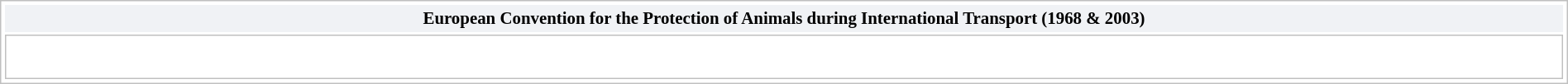<table class="collapsible collapsed" style="background-color: transparent; text-align: left; border: 1px solid silver; margin: 0.2em auto auto; width:100%; clear: both; padding: 1px;">
<tr>
<th style="background-color: #F0F2F5; font-size:87%; padding:0.2em 0.3em; text-align: center; "><span>European Convention for the Protection of Animals during International Transport (1968 & 2003)</span></th>
</tr>
<tr>
<td style="border: solid 1px silver; padding: 8px; background-color: white;"><br><div></div></td>
</tr>
</table>
